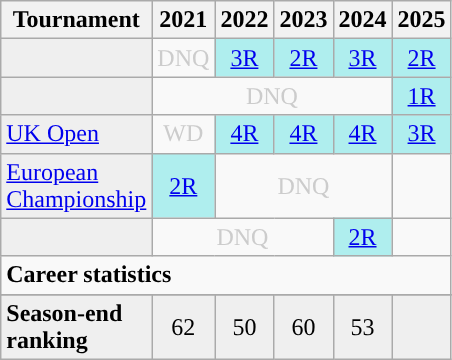<table class="wikitable" style="width:20%; margin:0">
<tr>
<th>Tournament</th>
<th>2021</th>
<th>2022</th>
<th>2023</th>
<th>2024</th>
<th>2025</th>
</tr>
<tr>
<td style="background:#efefef;"></td>
<td style="text-align:center; color:#ccc;">DNQ</td>
<td style="text-align:center; background:#afeeee;"><a href='#'>3R</a></td>
<td style="text-align:center; background:#afeeee;"><a href='#'>2R</a></td>
<td style="text-align:center; background:#afeeee;"><a href='#'>3R</a></td>
<td style="text-align:center; background:#afeeee;"><a href='#'>2R</a></td>
</tr>
<tr>
<td style="background:#efefef;"></td>
<td colspan="4" style="text-align:center; color:#ccc;">DNQ</td>
<td style="text-align:center; background:#afeeee;"><a href='#'>1R</a></td>
</tr>
<tr>
<td style="background:#efefef;"><a href='#'>UK Open</a></td>
<td style="text-align:center; color:#ccc;">WD</td>
<td style="text-align:center; background:#afeeee;"><a href='#'>4R</a></td>
<td style="text-align:center; background:#afeeee;"><a href='#'>4R</a></td>
<td style="text-align:center; background:#afeeee;"><a href='#'>4R</a></td>
<td style="text-align:center; background:#afeeee;"><a href='#'>3R</a></td>
</tr>
<tr>
<td style="background:#efefef;"><a href='#'>European Championship</a></td>
<td style="text-align:center; background:#afeeee;"><a href='#'>2R</a></td>
<td colspan="3" style="text-align:center; color:#ccc;">DNQ</td>
<td></td>
</tr>
<tr>
<td style="background:#efefef;"></td>
<td colspan="3" style="text-align:center; color:#ccc;">DNQ</td>
<td style="text-align:center; background:#afeeee;"><a href='#'>2R</a></td>
<td></td>
</tr>
<tr>
<td colspan="17" align="left"><strong>Career statistics</strong></td>
</tr>
<tr>
</tr>
<tr bgcolor="efefef">
<td align="left"><strong>Season-end ranking</strong></td>
<td style="text-align:center;">62</td>
<td style="text-align:center;">50</td>
<td style="text-align:center;">60</td>
<td style="text-align:center;">53</td>
<td style="text-align:center;"></td>
</tr>
</table>
